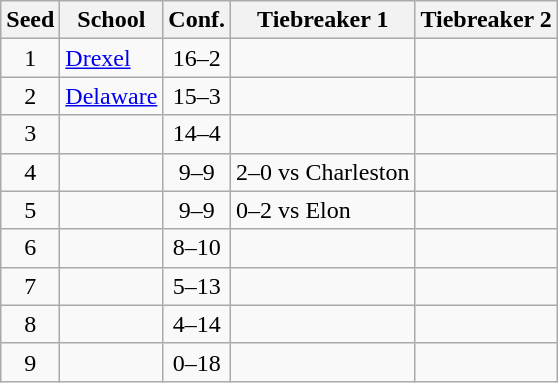<table class="wikitable" style="text-align:center">
<tr>
<th>Seed</th>
<th>School</th>
<th>Conf.</th>
<th>Tiebreaker 1</th>
<th>Tiebreaker 2</th>
</tr>
<tr>
<td>1</td>
<td align=left><a href='#'>Drexel</a></td>
<td>16–2</td>
<td align=left></td>
<td align=left></td>
</tr>
<tr>
<td>2</td>
<td align=left><a href='#'>Delaware</a></td>
<td>15–3</td>
<td align=left></td>
<td align=left></td>
</tr>
<tr>
<td>3</td>
<td align=left></td>
<td>14–4</td>
<td align=left></td>
<td align=left></td>
</tr>
<tr>
<td>4</td>
<td align=left></td>
<td>9–9</td>
<td align=left>2–0 vs Charleston</td>
<td align=left></td>
</tr>
<tr>
<td>5</td>
<td align=left></td>
<td>9–9</td>
<td align=left>0–2 vs Elon</td>
<td align=left></td>
</tr>
<tr>
<td>6</td>
<td align=left></td>
<td>8–10</td>
<td align=left></td>
<td align=left></td>
</tr>
<tr>
<td>7</td>
<td align=left></td>
<td>5–13</td>
<td align=left></td>
<td align=left></td>
</tr>
<tr>
<td>8</td>
<td align=left></td>
<td>4–14</td>
<td align=left></td>
<td align=left></td>
</tr>
<tr>
<td>9</td>
<td align=left></td>
<td>0–18</td>
<td align=left></td>
<td align=left></td>
</tr>
</table>
